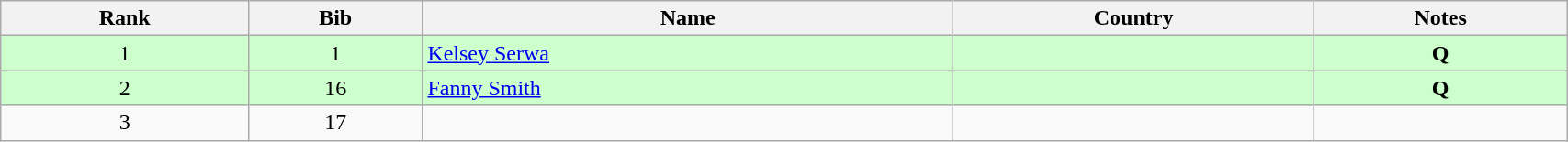<table class="wikitable" style="text-align:center;" width=90%>
<tr>
<th>Rank</th>
<th>Bib</th>
<th>Name</th>
<th>Country</th>
<th>Notes</th>
</tr>
<tr bgcolor="ccffcc">
<td>1</td>
<td>1</td>
<td align=left><a href='#'>Kelsey Serwa</a></td>
<td align=left></td>
<td><strong>Q</strong></td>
</tr>
<tr bgcolor="ccffcc">
<td>2</td>
<td>16</td>
<td align=left><a href='#'>Fanny Smith</a></td>
<td align=left></td>
<td><strong>Q</strong></td>
</tr>
<tr>
<td>3</td>
<td>17</td>
<td align=left></td>
<td align=left></td>
<td></td>
</tr>
</table>
